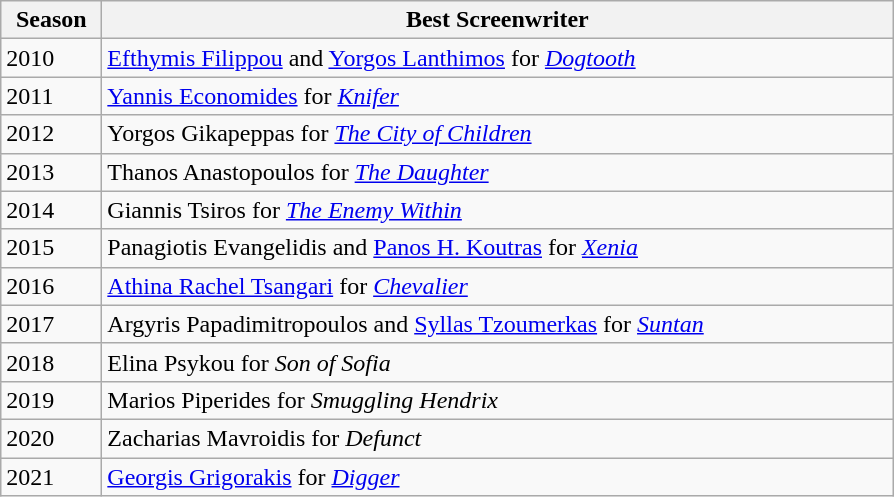<table class="wikitable" style="margin-right: 0;">
<tr text-align:center;">
<th style="width:60px;">Season</th>
<th style="width:520px;">Best Screenwriter</th>
</tr>
<tr>
<td>2010</td>
<td><a href='#'>Efthymis Filippou</a> and <a href='#'>Yorgos Lanthimos</a> for <a href='#'><em>Dogtooth</em></a></td>
</tr>
<tr>
<td>2011</td>
<td><a href='#'>Yannis Economides</a> for <em><a href='#'>Knifer</a></em></td>
</tr>
<tr>
<td>2012</td>
<td>Yorgos Gikapeppas for <em><a href='#'>The City of Children</a></em></td>
</tr>
<tr>
<td>2013</td>
<td>Thanos Anastopoulos for <em><a href='#'>The Daughter</a></em></td>
</tr>
<tr>
<td>2014</td>
<td>Giannis Tsiros for <em><a href='#'>The Enemy Within</a></em></td>
</tr>
<tr>
<td>2015</td>
<td>Panagiotis Evangelidis and <a href='#'>Panos H. Koutras</a> for <em><a href='#'>Xenia</a></em></td>
</tr>
<tr>
<td>2016</td>
<td><a href='#'>Athina Rachel Tsangari</a> for <em><a href='#'>Chevalier</a></em></td>
</tr>
<tr>
<td>2017</td>
<td>Argyris Papadimitropoulos and <a href='#'>Syllas Tzoumerkas</a> for <em><a href='#'>Suntan</a></em></td>
</tr>
<tr>
<td>2018</td>
<td>Elina Psykou for <em>Son of Sofia</em></td>
</tr>
<tr>
<td>2019</td>
<td>Marios Piperides for <em>Smuggling Hendrix</em></td>
</tr>
<tr>
<td>2020</td>
<td>Zacharias Mavroidis for <em>Defunct</em></td>
</tr>
<tr>
<td>2021</td>
<td><a href='#'>Georgis Grigorakis</a> for <em><a href='#'>Digger</a></em></td>
</tr>
</table>
